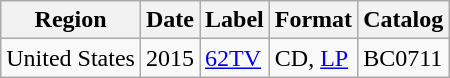<table class="wikitable">
<tr>
<th>Region</th>
<th>Date</th>
<th>Label</th>
<th>Format</th>
<th>Catalog</th>
</tr>
<tr>
<td>United States</td>
<td>2015</td>
<td><a href='#'>62TV</a></td>
<td>CD, <a href='#'>LP</a></td>
<td>BC0711</td>
</tr>
</table>
